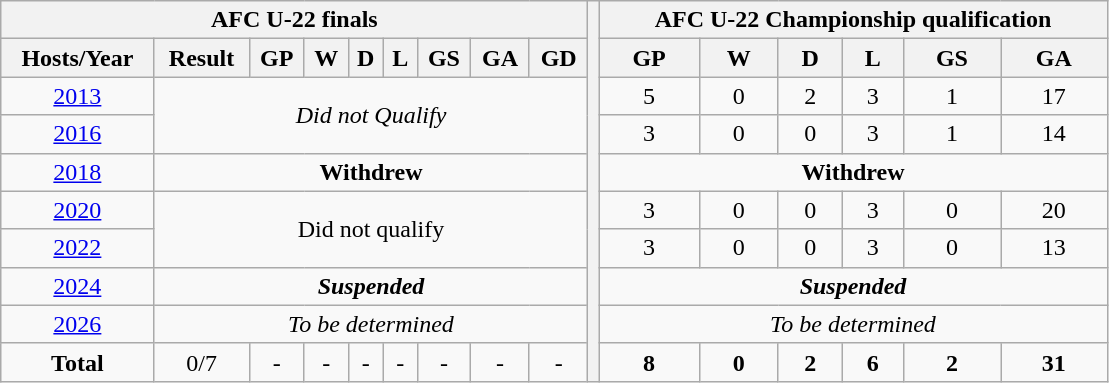<table class="wikitable" style="text-align: center;">
<tr>
<th colspan=9>AFC U-22 finals</th>
<th style="width:1% ;" rowspan="16"></th>
<th colspan=6>AFC U-22 Championship qualification</th>
</tr>
<tr>
<th>Hosts/Year</th>
<th>Result</th>
<th>GP</th>
<th>W</th>
<th>D</th>
<th>L</th>
<th>GS</th>
<th>GA</th>
<th>GD</th>
<th>GP</th>
<th>W</th>
<th>D</th>
<th>L</th>
<th>GS</th>
<th>GA</th>
</tr>
<tr>
<td> <a href='#'>2013</a></td>
<td colspan=8 rowspan=2><em>Did not Qualify</em></td>
<td>5</td>
<td>0</td>
<td>2</td>
<td>3</td>
<td>1</td>
<td>17</td>
</tr>
<tr>
<td> <a href='#'>2016</a></td>
<td>3</td>
<td>0</td>
<td>0</td>
<td>3</td>
<td>1</td>
<td>14</td>
</tr>
<tr>
<td> <a href='#'>2018</a></td>
<td colspan=8><strong>Withdrew</strong></td>
<td colspan=8><strong>Withdrew</strong></td>
</tr>
<tr>
<td> <a href='#'>2020</a></td>
<td colspan=8 rowspan=2>Did not qualify</td>
<td>3</td>
<td>0</td>
<td>0</td>
<td>3</td>
<td>0</td>
<td>20</td>
</tr>
<tr>
<td> <a href='#'>2022</a></td>
<td>3</td>
<td>0</td>
<td>0</td>
<td>3</td>
<td>0</td>
<td>13</td>
</tr>
<tr>
<td> <a href='#'>2024</a></td>
<td colspan=8><strong><em>Suspended</em></strong></td>
<td colspan=8><strong><em>Suspended</em></strong></td>
</tr>
<tr>
<td> <a href='#'>2026</a></td>
<td colspan=8><em>To be determined</em></td>
<td colspan=8><em>To be determined</em></td>
</tr>
<tr>
<td><strong>Total</strong></td>
<td>0/7</td>
<td>-</td>
<td>-</td>
<td>-</td>
<td>-</td>
<td>-</td>
<td>-</td>
<td>-</td>
<td><strong>8</strong></td>
<td><strong>0</strong></td>
<td><strong>2</strong></td>
<td><strong>6</strong></td>
<td><strong>2</strong></td>
<td><strong>31</strong></td>
</tr>
</table>
